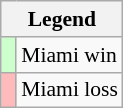<table class="wikitable" style="font-size:90%">
<tr>
<th colspan="2">Legend</th>
</tr>
<tr>
<td bgcolor="#ccffcc"> </td>
<td>Miami win</td>
</tr>
<tr>
<td bgcolor="#ffbbbb"> </td>
<td>Miami loss</td>
</tr>
</table>
